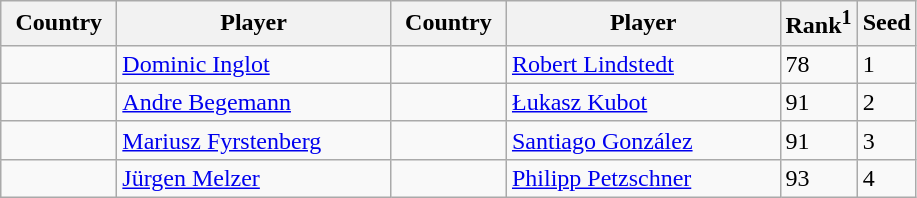<table class="sortable wikitable">
<tr>
<th width="70">Country</th>
<th width="175">Player</th>
<th width="70">Country</th>
<th width="175">Player</th>
<th>Rank<sup>1</sup></th>
<th>Seed</th>
</tr>
<tr>
<td></td>
<td><a href='#'>Dominic Inglot</a></td>
<td></td>
<td><a href='#'>Robert Lindstedt</a></td>
<td>78</td>
<td>1</td>
</tr>
<tr>
<td></td>
<td><a href='#'>Andre Begemann</a></td>
<td></td>
<td><a href='#'>Łukasz Kubot</a></td>
<td>91</td>
<td>2</td>
</tr>
<tr>
<td></td>
<td><a href='#'>Mariusz Fyrstenberg</a></td>
<td></td>
<td><a href='#'>Santiago González</a></td>
<td>91</td>
<td>3</td>
</tr>
<tr>
<td></td>
<td><a href='#'>Jürgen Melzer</a></td>
<td></td>
<td><a href='#'>Philipp Petzschner</a></td>
<td>93</td>
<td>4</td>
</tr>
</table>
